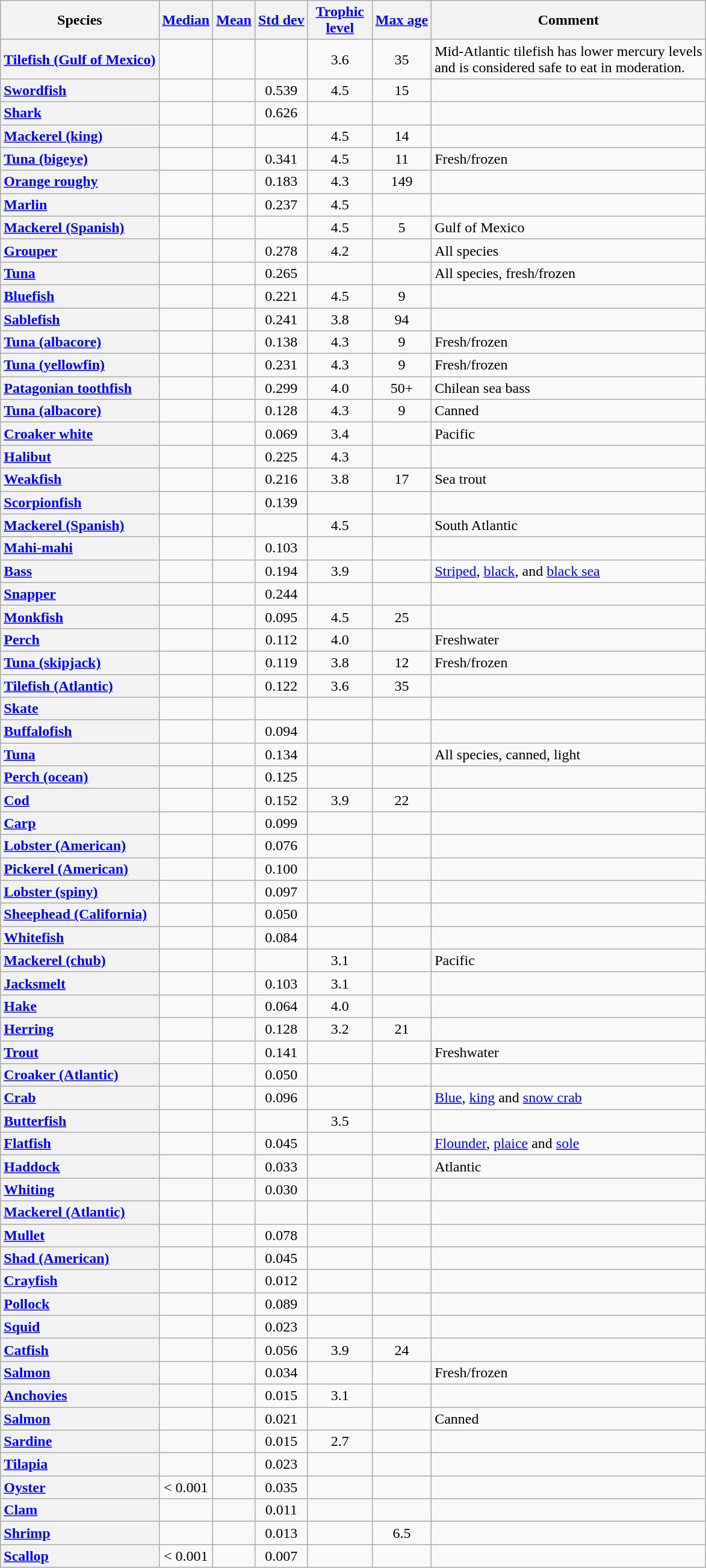<table class="collapsible plainrowheaders static-row-numbers sortable wikitable" style=text-align:center>
<tr class=static-row-header>
<th scope=col>Species</th>
<th scope=col style=max-width:4em><a href='#'>Median</a> </th>
<th scope=col style=max-width:4em><a href='#'>Mean</a> </th>
<th scope=col style=max-width:4em><a href='#'>Std dev</a> </th>
<th scope=col style=max-width:4em><a href='#'>Trophic level</a></th>
<th scope=col style=max-width:4em><a href='#'>Max age</a> </th>
<th scope=col>Comment</th>
</tr>
<tr>
<th style=text-align:left scope=row nowrap><a href='#'>Tilefish (Gulf of Mexico)</a></th>
<td></td>
<td></td>
<td></td>
<td>3.6</td>
<td>35</td>
<td style=text-align:left nowrap>Mid-Atlantic tilefish has lower mercury levels<br>and is considered safe to eat in moderation.</td>
</tr>
<tr>
<th style=text-align:left scope=row nowrap><a href='#'>Swordfish</a></th>
<td></td>
<td></td>
<td>0.539</td>
<td>4.5</td>
<td>15</td>
<td></td>
</tr>
<tr>
<th style=text-align:left scope=row nowrap><a href='#'>Shark</a></th>
<td></td>
<td></td>
<td>0.626</td>
<td></td>
<td></td>
<td></td>
</tr>
<tr>
<th style=text-align:left scope=row nowrap><a href='#'>Mackerel (king)</a></th>
<td></td>
<td></td>
<td></td>
<td>4.5</td>
<td>14</td>
<td></td>
</tr>
<tr>
<th style=text-align:left scope=row nowrap><a href='#'>Tuna (bigeye)</a></th>
<td></td>
<td></td>
<td>0.341</td>
<td>4.5</td>
<td>11</td>
<td style=text-align:left nowrap>Fresh/frozen</td>
</tr>
<tr>
<th style=text-align:left scope=row nowrap><a href='#'>Orange roughy</a></th>
<td></td>
<td></td>
<td>0.183</td>
<td>4.3</td>
<td>149</td>
<td></td>
</tr>
<tr>
<th style=text-align:left scope=row nowrap><a href='#'>Marlin</a></th>
<td></td>
<td></td>
<td>0.237</td>
<td>4.5</td>
<td></td>
<td></td>
</tr>
<tr>
<th style=text-align:left scope=row nowrap><a href='#'>Mackerel (Spanish)</a></th>
<td></td>
<td></td>
<td></td>
<td>4.5</td>
<td>5</td>
<td style=text-align:left nowrap>Gulf of Mexico</td>
</tr>
<tr>
<th style=text-align:left scope=row nowrap><a href='#'>Grouper</a></th>
<td></td>
<td></td>
<td>0.278</td>
<td>4.2</td>
<td></td>
<td style=text-align:left nowrap>All species</td>
</tr>
<tr>
<th style=text-align:left scope=row nowrap><a href='#'>Tuna</a></th>
<td></td>
<td></td>
<td>0.265</td>
<td></td>
<td></td>
<td style=text-align:left nowrap>All species, fresh/frozen</td>
</tr>
<tr>
<th style=text-align:left scope=row nowrap><a href='#'>Bluefish</a></th>
<td></td>
<td></td>
<td>0.221</td>
<td>4.5</td>
<td>9</td>
<td></td>
</tr>
<tr>
<th style=text-align:left scope=row nowrap><a href='#'>Sablefish</a></th>
<td></td>
<td></td>
<td>0.241</td>
<td>3.8</td>
<td>94</td>
<td></td>
</tr>
<tr>
<th style=text-align:left scope=row nowrap><a href='#'>Tuna (albacore)</a></th>
<td></td>
<td></td>
<td>0.138</td>
<td>4.3</td>
<td>9</td>
<td style=text-align:left nowrap>Fresh/frozen</td>
</tr>
<tr>
<th style=text-align:left scope=row nowrap><a href='#'>Tuna (yellowfin)</a></th>
<td></td>
<td></td>
<td>0.231</td>
<td>4.3</td>
<td>9</td>
<td style=text-align:left nowrap>Fresh/frozen</td>
</tr>
<tr>
<th style=text-align:left scope=row nowrap><a href='#'>Patagonian toothfish</a></th>
<td></td>
<td></td>
<td>0.299</td>
<td>4.0</td>
<td>50+</td>
<td style=text-align:left nowrap>Chilean sea bass</td>
</tr>
<tr>
<th style=text-align:left scope=row nowrap><a href='#'>Tuna (albacore)</a></th>
<td></td>
<td></td>
<td>0.128</td>
<td>4.3</td>
<td>9</td>
<td style=text-align:left nowrap>Canned</td>
</tr>
<tr>
<th style=text-align:left scope=row nowrap><a href='#'>Croaker white</a></th>
<td></td>
<td></td>
<td>0.069</td>
<td>3.4</td>
<td></td>
<td style=text-align:left nowrap>Pacific</td>
</tr>
<tr>
<th style=text-align:left scope=row nowrap><a href='#'>Halibut</a></th>
<td></td>
<td></td>
<td>0.225</td>
<td>4.3</td>
<td></td>
<td></td>
</tr>
<tr>
<th style=text-align:left scope=row nowrap><a href='#'>Weakfish</a></th>
<td></td>
<td></td>
<td>0.216</td>
<td>3.8</td>
<td>17</td>
<td style=text-align:left nowrap>Sea trout</td>
</tr>
<tr>
<th style=text-align:left scope=row nowrap><a href='#'>Scorpionfish</a></th>
<td></td>
<td></td>
<td>0.139</td>
<td></td>
<td></td>
<td></td>
</tr>
<tr>
<th style=text-align:left scope=row nowrap><a href='#'>Mackerel (Spanish)</a></th>
<td></td>
<td></td>
<td></td>
<td>4.5</td>
<td></td>
<td style=text-align:left nowrap>South Atlantic</td>
</tr>
<tr>
<th style=text-align:left scope=row nowrap><a href='#'>Mahi-mahi</a></th>
<td></td>
<td></td>
<td>0.103</td>
<td></td>
<td></td>
<td></td>
</tr>
<tr>
<th style=text-align:left scope=row nowrap><a href='#'>Bass</a></th>
<td></td>
<td></td>
<td>0.194</td>
<td>3.9</td>
<td></td>
<td style=text-align:left nowrap><a href='#'>Striped</a>, <a href='#'>black</a>, and <a href='#'>black sea</a></td>
</tr>
<tr>
<th style=text-align:left scope=row nowrap><a href='#'>Snapper</a></th>
<td></td>
<td></td>
<td>0.244</td>
<td></td>
<td></td>
<td></td>
</tr>
<tr>
<th style=text-align:left scope=row nowrap><a href='#'>Monkfish</a></th>
<td></td>
<td></td>
<td>0.095</td>
<td>4.5</td>
<td>25</td>
<td></td>
</tr>
<tr>
<th style=text-align:left scope=row nowrap><a href='#'>Perch</a></th>
<td></td>
<td></td>
<td>0.112</td>
<td>4.0</td>
<td></td>
<td style=text-align:left nowrap>Freshwater</td>
</tr>
<tr>
<th style=text-align:left scope=row nowrap><a href='#'>Tuna (skipjack)</a></th>
<td></td>
<td></td>
<td>0.119</td>
<td>3.8</td>
<td>12</td>
<td style=text-align:left nowrap>Fresh/frozen</td>
</tr>
<tr>
<th style=text-align:left scope=row nowrap><a href='#'>Tilefish (Atlantic)</a></th>
<td></td>
<td></td>
<td>0.122</td>
<td>3.6</td>
<td>35</td>
<td></td>
</tr>
<tr>
<th style=text-align:left scope=row nowrap><a href='#'>Skate</a></th>
<td></td>
<td></td>
<td></td>
<td></td>
<td></td>
<td></td>
</tr>
<tr>
<th style=text-align:left scope=row nowrap><a href='#'>Buffalofish</a></th>
<td></td>
<td></td>
<td>0.094</td>
<td></td>
<td></td>
<td></td>
</tr>
<tr>
<th style=text-align:left scope=row nowrap><a href='#'>Tuna</a></th>
<td></td>
<td></td>
<td>0.134</td>
<td></td>
<td></td>
<td style=text-align:left nowrap>All species, canned, light</td>
</tr>
<tr>
<th style=text-align:left scope=row nowrap><a href='#'>Perch (ocean)</a></th>
<td></td>
<td></td>
<td>0.125</td>
<td></td>
<td></td>
<td></td>
</tr>
<tr>
<th style=text-align:left scope=row nowrap><a href='#'>Cod</a></th>
<td></td>
<td></td>
<td>0.152</td>
<td>3.9</td>
<td>22</td>
<td></td>
</tr>
<tr>
<th style=text-align:left scope=row nowrap><a href='#'>Carp</a></th>
<td></td>
<td></td>
<td>0.099</td>
<td></td>
<td></td>
<td></td>
</tr>
<tr>
<th style=text-align:left scope=row nowrap><a href='#'>Lobster (American)</a></th>
<td></td>
<td></td>
<td>0.076</td>
<td></td>
<td></td>
<td></td>
</tr>
<tr>
<th style=text-align:left scope=row nowrap><a href='#'>Pickerel (American)</a></th>
<td></td>
<td></td>
<td>0.100</td>
<td></td>
<td></td>
<td></td>
</tr>
<tr>
<th style=text-align:left scope=row nowrap><a href='#'>Lobster (spiny)</a></th>
<td></td>
<td></td>
<td>0.097</td>
<td></td>
<td></td>
<td></td>
</tr>
<tr>
<th style=text-align:left scope=row nowrap><a href='#'>Sheephead (California)</a></th>
<td></td>
<td></td>
<td>0.050</td>
<td></td>
<td></td>
<td></td>
</tr>
<tr>
<th style=text-align:left scope=row nowrap><a href='#'>Whitefish</a></th>
<td></td>
<td></td>
<td>0.084</td>
<td></td>
<td></td>
<td></td>
</tr>
<tr>
<th style=text-align:left scope=row nowrap><a href='#'>Mackerel (chub)</a></th>
<td></td>
<td></td>
<td></td>
<td>3.1</td>
<td></td>
<td style=text-align:left nowrap>Pacific</td>
</tr>
<tr>
<th style=text-align:left scope=row nowrap><a href='#'>Jacksmelt</a></th>
<td></td>
<td></td>
<td>0.103</td>
<td>3.1</td>
<td></td>
<td></td>
</tr>
<tr>
<th style=text-align:left scope=row nowrap><a href='#'>Hake</a></th>
<td></td>
<td></td>
<td>0.064</td>
<td>4.0</td>
<td></td>
<td></td>
</tr>
<tr>
<th style=text-align:left scope=row nowrap><a href='#'>Herring</a></th>
<td></td>
<td></td>
<td>0.128</td>
<td>3.2</td>
<td>21</td>
<td></td>
</tr>
<tr>
<th style=text-align:left scope=row nowrap><a href='#'>Trout</a></th>
<td></td>
<td></td>
<td>0.141</td>
<td></td>
<td></td>
<td style=text-align:left nowrap>Freshwater</td>
</tr>
<tr>
<th style=text-align:left scope=row nowrap><a href='#'>Croaker (Atlantic)</a></th>
<td></td>
<td></td>
<td>0.050</td>
<td></td>
<td></td>
<td></td>
</tr>
<tr>
<th style=text-align:left scope=row nowrap><a href='#'>Crab</a></th>
<td></td>
<td></td>
<td>0.096</td>
<td></td>
<td></td>
<td style=text-align:left nowrap><a href='#'>Blue</a>, <a href='#'>king</a> and <a href='#'>snow crab</a></td>
</tr>
<tr>
<th style=text-align:left scope=row nowrap><a href='#'>Butterfish</a></th>
<td></td>
<td></td>
<td></td>
<td>3.5</td>
<td></td>
<td></td>
</tr>
<tr>
<th style=text-align:left scope=row nowrap><a href='#'>Flatfish</a></th>
<td></td>
<td></td>
<td>0.045</td>
<td></td>
<td></td>
<td style=text-align:left nowrap><a href='#'>Flounder</a>, <a href='#'>plaice</a> and <a href='#'>sole</a></td>
</tr>
<tr>
<th style=text-align:left scope=row nowrap><a href='#'>Haddock</a></th>
<td></td>
<td></td>
<td>0.033</td>
<td></td>
<td></td>
<td style=text-align:left nowrap>Atlantic</td>
</tr>
<tr>
<th style=text-align:left scope=row nowrap><a href='#'>Whiting</a></th>
<td></td>
<td></td>
<td>0.030</td>
<td></td>
<td></td>
<td></td>
</tr>
<tr>
<th style=text-align:left scope=row nowrap><a href='#'>Mackerel (Atlantic)</a></th>
<td></td>
<td></td>
<td></td>
<td></td>
<td></td>
<td></td>
</tr>
<tr>
<th style=text-align:left scope=row nowrap><a href='#'>Mullet</a></th>
<td></td>
<td></td>
<td>0.078</td>
<td></td>
<td></td>
<td></td>
</tr>
<tr>
<th style=text-align:left scope=row nowrap><a href='#'>Shad (American)</a></th>
<td></td>
<td></td>
<td>0.045</td>
<td></td>
<td></td>
<td></td>
</tr>
<tr>
<th style=text-align:left scope=row nowrap><a href='#'>Crayfish</a></th>
<td></td>
<td></td>
<td>0.012</td>
<td></td>
<td></td>
<td></td>
</tr>
<tr>
<th style=text-align:left scope=row nowrap><a href='#'>Pollock</a></th>
<td></td>
<td></td>
<td>0.089</td>
<td></td>
<td></td>
<td></td>
</tr>
<tr>
<th style=text-align:left scope=row nowrap><a href='#'>Squid</a></th>
<td></td>
<td></td>
<td>0.023</td>
<td></td>
<td></td>
<td></td>
</tr>
<tr>
<th style=text-align:left scope=row nowrap><a href='#'>Catfish</a></th>
<td></td>
<td></td>
<td>0.056</td>
<td>3.9</td>
<td>24</td>
<td></td>
</tr>
<tr>
<th style=text-align:left scope=row nowrap><a href='#'>Salmon</a></th>
<td></td>
<td></td>
<td>0.034</td>
<td></td>
<td></td>
<td style=text-align:left nowrap>Fresh/frozen</td>
</tr>
<tr>
<th style=text-align:left scope=row nowrap><a href='#'>Anchovies</a></th>
<td></td>
<td></td>
<td>0.015</td>
<td>3.1</td>
<td></td>
<td></td>
</tr>
<tr>
<th style=text-align:left scope=row nowrap><a href='#'>Salmon</a></th>
<td></td>
<td></td>
<td>0.021</td>
<td></td>
<td></td>
<td style=text-align:left nowrap>Canned</td>
</tr>
<tr>
<th style=text-align:left scope=row nowrap><a href='#'>Sardine</a></th>
<td></td>
<td></td>
<td>0.015</td>
<td>2.7</td>
<td></td>
<td></td>
</tr>
<tr>
<th style=text-align:left scope=row nowrap><a href='#'>Tilapia</a></th>
<td></td>
<td></td>
<td>0.023</td>
<td></td>
<td></td>
<td></td>
</tr>
<tr>
<th style=text-align:left scope=row nowrap><a href='#'>Oyster</a></th>
<td>< 0.001</td>
<td></td>
<td>0.035</td>
<td></td>
<td></td>
<td></td>
</tr>
<tr>
<th style=text-align:left scope=row nowrap><a href='#'>Clam</a></th>
<td></td>
<td></td>
<td>0.011</td>
<td></td>
<td></td>
<td></td>
</tr>
<tr>
<th style=text-align:left scope=row nowrap><a href='#'>Shrimp</a></th>
<td></td>
<td></td>
<td>0.013</td>
<td></td>
<td>6.5</td>
<td></td>
</tr>
<tr>
<th style=text-align:left scope=row nowrap><a href='#'>Scallop</a></th>
<td>< 0.001</td>
<td></td>
<td>0.007</td>
<td></td>
<td></td>
<td></td>
</tr>
</table>
